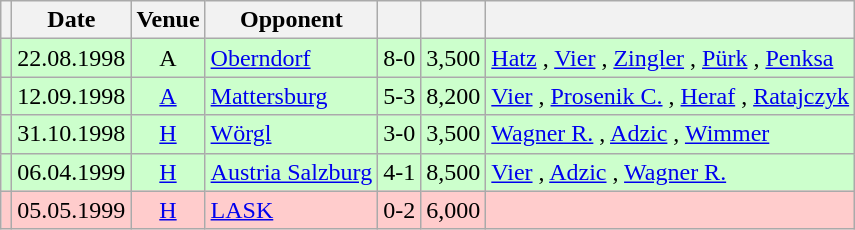<table class="wikitable" Style="text-align: center">
<tr>
<th></th>
<th>Date</th>
<th>Venue</th>
<th>Opponent</th>
<th></th>
<th></th>
<th></th>
</tr>
<tr style="background:#cfc">
<td></td>
<td>22.08.1998</td>
<td>A</td>
<td align="left"><a href='#'>Oberndorf</a></td>
<td>8-0</td>
<td align="right">3,500</td>
<td align="left"><a href='#'>Hatz</a> , <a href='#'>Vier</a>  , <a href='#'>Zingler</a>  , <a href='#'>Pürk</a>  , <a href='#'>Penksa</a> </td>
</tr>
<tr style="background:#cfc">
<td></td>
<td>12.09.1998</td>
<td><a href='#'>A</a></td>
<td align="left"><a href='#'>Mattersburg</a></td>
<td>5-3</td>
<td align="right">8,200</td>
<td align="left"><a href='#'>Vier</a> , <a href='#'>Prosenik C.</a> , <a href='#'>Heraf</a> , <a href='#'>Ratajczyk</a>  </td>
</tr>
<tr style="background:#cfc">
<td></td>
<td>31.10.1998</td>
<td><a href='#'>H</a></td>
<td align="left"><a href='#'>Wörgl</a></td>
<td>3-0</td>
<td align="right">3,500</td>
<td align="left"><a href='#'>Wagner R.</a> , <a href='#'>Adzic</a> , <a href='#'>Wimmer</a> </td>
</tr>
<tr style="background:#cfc">
<td></td>
<td>06.04.1999</td>
<td><a href='#'>H</a></td>
<td align="left"><a href='#'>Austria Salzburg</a></td>
<td>4-1</td>
<td align="right">8,500</td>
<td align="left"><a href='#'>Vier</a> , <a href='#'>Adzic</a>  , <a href='#'>Wagner R.</a> </td>
</tr>
<tr style="background:#fcc">
<td></td>
<td>05.05.1999</td>
<td><a href='#'>H</a></td>
<td align="left"><a href='#'>LASK</a></td>
<td>0-2</td>
<td align="right">6,000</td>
<td align="left"></td>
</tr>
</table>
